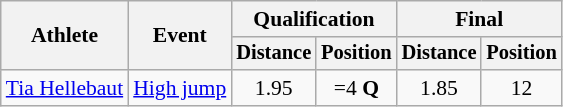<table class=wikitable style="font-size:90%">
<tr>
<th rowspan="2">Athlete</th>
<th rowspan="2">Event</th>
<th colspan="2">Qualification</th>
<th colspan="2">Final</th>
</tr>
<tr style="font-size:95%">
<th>Distance</th>
<th>Position</th>
<th>Distance</th>
<th>Position</th>
</tr>
<tr align=center>
<td align=left><a href='#'>Tia Hellebaut</a></td>
<td align=left><a href='#'>High jump</a></td>
<td>1.95</td>
<td>=4 <strong>Q</strong></td>
<td>1.85</td>
<td>12</td>
</tr>
</table>
